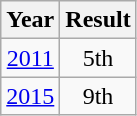<table class="wikitable" style="text-align:center">
<tr>
<th>Year</th>
<th>Result</th>
</tr>
<tr>
<td><a href='#'>2011</a></td>
<td>5th</td>
</tr>
<tr>
<td><a href='#'>2015</a></td>
<td>9th</td>
</tr>
</table>
